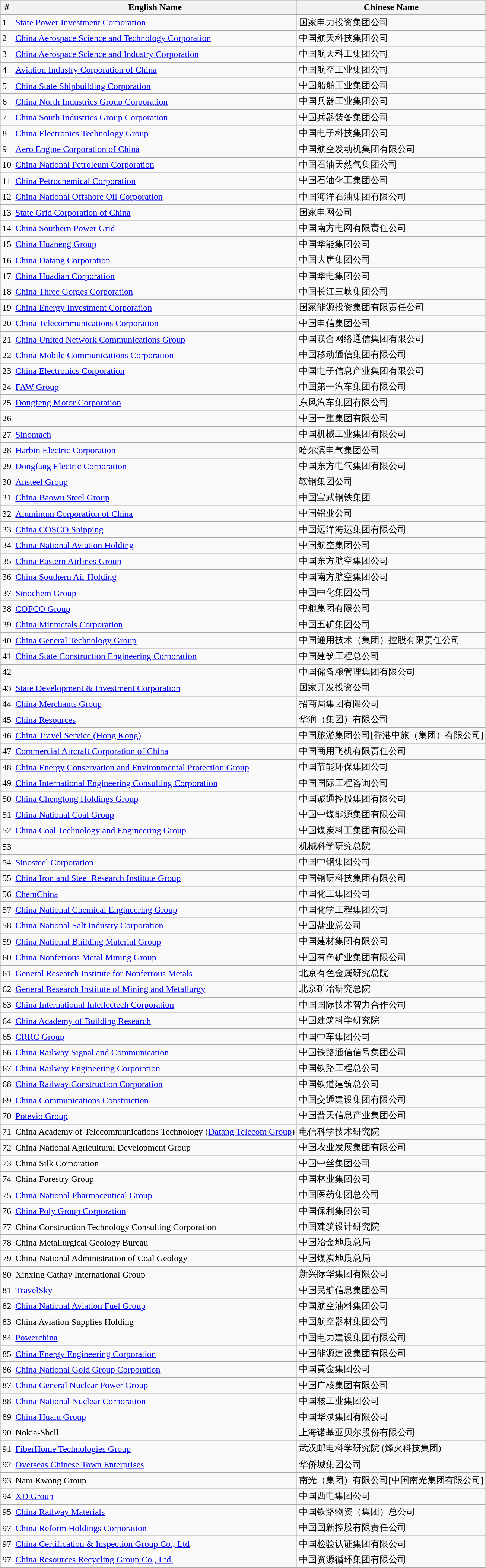<table class="wikitable">
<tr>
<th>#</th>
<th>English Name</th>
<th>Chinese Name</th>
</tr>
<tr>
<td>1</td>
<td><a href='#'>State Power Investment Corporation</a></td>
<td>国家电力投资集团公司</td>
</tr>
<tr>
<td>2</td>
<td><a href='#'>China Aerospace Science and Technology Corporation</a></td>
<td>中国航天科技集团公司</td>
</tr>
<tr>
<td>3</td>
<td><a href='#'>China Aerospace Science and Industry Corporation</a></td>
<td>中国航天科工集团公司</td>
</tr>
<tr>
<td>4</td>
<td><a href='#'>Aviation Industry Corporation of China</a></td>
<td>中国航空工业集团公司</td>
</tr>
<tr>
<td>5</td>
<td><a href='#'>China State Shipbuilding Corporation</a></td>
<td>中国船舶工业集团公司</td>
</tr>
<tr>
<td>6</td>
<td><a href='#'>China North Industries Group Corporation</a></td>
<td>中国兵器工业集团公司</td>
</tr>
<tr>
<td>7</td>
<td><a href='#'>China South Industries Group Corporation</a></td>
<td>中国兵器装备集团公司</td>
</tr>
<tr>
<td>8</td>
<td><a href='#'>China Electronics Technology Group</a></td>
<td>中国电子科技集团公司</td>
</tr>
<tr>
<td>9</td>
<td><a href='#'>Aero Engine Corporation of China</a></td>
<td>中国航空发动机集团有限公司</td>
</tr>
<tr>
<td>10</td>
<td><a href='#'>China National Petroleum Corporation</a></td>
<td>中国石油天然气集团公司</td>
</tr>
<tr>
<td>11</td>
<td><a href='#'>China Petrochemical Corporation</a></td>
<td>中国石油化工集团公司</td>
</tr>
<tr>
<td>12</td>
<td><a href='#'>China National Offshore Oil Corporation</a></td>
<td>中国海洋石油集团有限公司</td>
</tr>
<tr>
<td>13</td>
<td><a href='#'>State Grid Corporation of China</a></td>
<td>国家电网公司</td>
</tr>
<tr>
<td>14</td>
<td><a href='#'>China Southern Power Grid</a></td>
<td>中国南方电网有限责任公司</td>
</tr>
<tr>
<td>15</td>
<td><a href='#'>China Huaneng Group</a></td>
<td>中国华能集团公司</td>
</tr>
<tr>
<td>16</td>
<td><a href='#'>China Datang Corporation</a></td>
<td>中国大唐集团公司</td>
</tr>
<tr>
<td>17</td>
<td><a href='#'>China Huadian Corporation</a></td>
<td>中国华电集团公司</td>
</tr>
<tr>
<td>18</td>
<td><a href='#'>China Three Gorges Corporation</a></td>
<td>中国长江三峡集团公司</td>
</tr>
<tr>
<td>19</td>
<td><a href='#'>China Energy Investment Corporation</a></td>
<td>国家能源投资集团有限责任公司</td>
</tr>
<tr>
<td>20</td>
<td><a href='#'>China Telecommunications Corporation</a></td>
<td>中国电信集团公司</td>
</tr>
<tr>
<td>21</td>
<td><a href='#'>China United Network Communications Group</a></td>
<td>中国联合网络通信集团有限公司</td>
</tr>
<tr>
<td>22</td>
<td><a href='#'>China Mobile Communications Corporation</a></td>
<td>中国移动通信集团有限公司</td>
</tr>
<tr>
<td>23</td>
<td><a href='#'>China Electronics Corporation</a></td>
<td>中国电子信息产业集团有限公司</td>
</tr>
<tr>
<td>24</td>
<td><a href='#'>FAW Group</a></td>
<td>中国第一汽车集团有限公司</td>
</tr>
<tr>
<td>25</td>
<td><a href='#'>Dongfeng Motor Corporation</a></td>
<td>东风汽车集团有限公司</td>
</tr>
<tr>
<td>26</td>
<td></td>
<td>中国一重集团有限公司</td>
</tr>
<tr>
<td>27</td>
<td><a href='#'>Sinomach</a></td>
<td>中国机械工业集团有限公司</td>
</tr>
<tr>
<td>28</td>
<td><a href='#'>Harbin Electric Corporation</a></td>
<td>哈尔滨电气集团公司</td>
</tr>
<tr>
<td>29</td>
<td><a href='#'>Dongfang Electric Corporation</a></td>
<td>中国东方电气集团有限公司</td>
</tr>
<tr>
<td>30</td>
<td><a href='#'>Ansteel Group</a></td>
<td>鞍钢集团公司</td>
</tr>
<tr>
<td>31</td>
<td><a href='#'>China Baowu Steel Group</a></td>
<td>中国宝武钢铁集团</td>
</tr>
<tr>
<td>32</td>
<td><a href='#'>Aluminum Corporation of China</a></td>
<td>中国铝业公司</td>
</tr>
<tr>
<td>33</td>
<td><a href='#'>China COSCO Shipping</a></td>
<td>中国远洋海运集团有限公司</td>
</tr>
<tr>
<td>34</td>
<td><a href='#'>China National Aviation Holding</a></td>
<td>中国航空集团公司</td>
</tr>
<tr>
<td>35</td>
<td><a href='#'>China Eastern Airlines Group</a></td>
<td>中国东方航空集团公司</td>
</tr>
<tr>
<td>36</td>
<td><a href='#'>China Southern Air Holding</a></td>
<td>中国南方航空集团公司</td>
</tr>
<tr>
<td>37</td>
<td><a href='#'>Sinochem Group</a></td>
<td>中国中化集团公司</td>
</tr>
<tr>
<td>38</td>
<td><a href='#'>COFCO Group</a></td>
<td>中粮集团有限公司</td>
</tr>
<tr>
<td>39</td>
<td><a href='#'>China Minmetals Corporation</a></td>
<td>中国五矿集团公司</td>
</tr>
<tr>
<td>40</td>
<td><a href='#'>China General Technology Group</a></td>
<td>中国通用技术（集团）控股有限责任公司</td>
</tr>
<tr>
<td>41</td>
<td><a href='#'>China State Construction Engineering Corporation</a></td>
<td>中国建筑工程总公司</td>
</tr>
<tr>
<td>42</td>
<td></td>
<td>中国储备粮管理集团有限公司</td>
</tr>
<tr>
<td>43</td>
<td><a href='#'>State Development & Investment Corporation</a></td>
<td>国家开发投资公司</td>
</tr>
<tr>
<td>44</td>
<td><a href='#'>China Merchants Group</a></td>
<td>招商局集团有限公司</td>
</tr>
<tr>
<td>45</td>
<td><a href='#'>China Resources</a></td>
<td>华润（集团）有限公司</td>
</tr>
<tr>
<td>46</td>
<td><a href='#'>China Travel Service (Hong Kong)</a></td>
<td>中国旅游集团公司[香港中旅（集团）有限公司]</td>
</tr>
<tr>
<td>47</td>
<td><a href='#'>Commercial Aircraft Corporation of China</a></td>
<td>中国商用飞机有限责任公司</td>
</tr>
<tr>
<td>48</td>
<td><a href='#'>China Energy Conservation and Environmental Protection Group</a></td>
<td>中国节能环保集团公司</td>
</tr>
<tr>
<td>49</td>
<td><a href='#'>China International Engineering Consulting Corporation</a></td>
<td>中国国际工程咨询公司</td>
</tr>
<tr>
<td>50</td>
<td><a href='#'>China Chengtong Holdings Group</a></td>
<td>中国诚通控股集团有限公司</td>
</tr>
<tr>
<td>51</td>
<td><a href='#'>China National Coal Group</a></td>
<td>中国中煤能源集团有限公司</td>
</tr>
<tr>
<td>52</td>
<td><a href='#'>China Coal Technology and Engineering Group</a></td>
<td>中国煤炭科工集团有限公司</td>
</tr>
<tr>
<td>53</td>
<td></td>
<td>机械科学研究总院</td>
</tr>
<tr>
<td>54</td>
<td><a href='#'>Sinosteel Corporation</a></td>
<td>中国中钢集团公司</td>
</tr>
<tr>
<td>55</td>
<td><a href='#'>China Iron and Steel Research Institute Group</a></td>
<td>中国钢研科技集团有限公司</td>
</tr>
<tr>
<td>56</td>
<td><a href='#'>ChemChina</a></td>
<td>中国化工集团公司</td>
</tr>
<tr>
<td>57</td>
<td><a href='#'>China National Chemical Engineering Group</a></td>
<td>中国化学工程集团公司</td>
</tr>
<tr>
<td>58</td>
<td><a href='#'>China National Salt Industry Corporation</a></td>
<td>中国盐业总公司</td>
</tr>
<tr>
<td>59</td>
<td><a href='#'>China National Building Material Group</a></td>
<td>中国建材集团有限公司</td>
</tr>
<tr>
<td>60</td>
<td><a href='#'>China Nonferrous Metal Mining Group</a></td>
<td>中国有色矿业集团有限公司</td>
</tr>
<tr>
<td>61</td>
<td><a href='#'>General Research Institute for Nonferrous Metals</a></td>
<td>北京有色金属研究总院</td>
</tr>
<tr>
<td>62</td>
<td><a href='#'>General Research Institute of Mining and Metallurgy</a></td>
<td>北京矿冶研究总院</td>
</tr>
<tr>
<td>63</td>
<td><a href='#'>China International Intellectech Corporation</a></td>
<td>中国国际技术智力合作公司</td>
</tr>
<tr>
<td>64</td>
<td><a href='#'>China Academy of Building Research</a></td>
<td>中国建筑科学研究院</td>
</tr>
<tr>
<td>65</td>
<td><a href='#'>CRRC Group</a></td>
<td>中国中车集团公司</td>
</tr>
<tr>
<td>66</td>
<td><a href='#'>China Railway Signal and Communication</a></td>
<td>中国铁路通信信号集团公司</td>
</tr>
<tr>
<td>67</td>
<td><a href='#'>China Railway Engineering Corporation</a></td>
<td>中国铁路工程总公司</td>
</tr>
<tr>
<td>68</td>
<td><a href='#'>China Railway Construction Corporation</a></td>
<td>中国铁道建筑总公司</td>
</tr>
<tr>
<td>69</td>
<td><a href='#'>China Communications Construction</a></td>
<td>中国交通建设集团有限公司</td>
</tr>
<tr>
<td>70</td>
<td><a href='#'>Potevio Group</a></td>
<td>中国普天信息产业集团公司</td>
</tr>
<tr>
<td>71</td>
<td>China Academy of Telecommunications Technology (<a href='#'>Datang Telecom Group</a>)</td>
<td>电信科学技术研究院</td>
</tr>
<tr>
<td>72</td>
<td>China National Agricultural Development Group</td>
<td>中国农业发展集团有限公司</td>
</tr>
<tr>
<td>73</td>
<td>China Silk Corporation</td>
<td>中国中丝集团公司</td>
</tr>
<tr>
<td>74</td>
<td>China Forestry Group</td>
<td>中国林业集团公司</td>
</tr>
<tr>
<td>75</td>
<td><a href='#'>China National Pharmaceutical Group</a></td>
<td>中国医药集团总公司</td>
</tr>
<tr>
<td>76</td>
<td><a href='#'>China Poly Group Corporation</a></td>
<td>中国保利集团公司</td>
</tr>
<tr>
<td>77</td>
<td>China Construction Technology Consulting Corporation</td>
<td>中国建筑设计研究院</td>
</tr>
<tr>
<td>78</td>
<td>China Metallurgical Geology Bureau</td>
<td>中国冶金地质总局</td>
</tr>
<tr>
<td>79</td>
<td>China National Administration of Coal Geology</td>
<td>中国煤炭地质总局</td>
</tr>
<tr>
<td>80</td>
<td>Xinxing Cathay International Group</td>
<td>新兴际华集团有限公司</td>
</tr>
<tr>
<td>81</td>
<td><a href='#'>TravelSky</a></td>
<td>中国民航信息集团公司</td>
</tr>
<tr>
<td>82</td>
<td><a href='#'>China National Aviation Fuel Group</a></td>
<td>中国航空油料集团公司</td>
</tr>
<tr>
<td>83</td>
<td>China Aviation Supplies Holding</td>
<td>中国航空器材集团公司</td>
</tr>
<tr>
<td>84</td>
<td><a href='#'>Powerchina</a></td>
<td>中国电力建设集团有限公司</td>
</tr>
<tr>
<td>85</td>
<td><a href='#'>China Energy Engineering Corporation</a></td>
<td>中国能源建设集团有限公司</td>
</tr>
<tr>
<td>86</td>
<td><a href='#'>China National Gold Group Corporation</a></td>
<td>中国黄金集团公司</td>
</tr>
<tr>
<td>87</td>
<td><a href='#'>China General Nuclear Power Group</a></td>
<td>中国广核集团有限公司</td>
</tr>
<tr>
<td>88</td>
<td><a href='#'>China National Nuclear Corporation</a></td>
<td>中国核工业集团公司</td>
</tr>
<tr>
<td>89</td>
<td><a href='#'>China Hualu Group</a></td>
<td>中国华录集团有限公司</td>
</tr>
<tr>
<td>90</td>
<td>Nokia-Sbell</td>
<td>上海诺基亚贝尔股份有限公司</td>
</tr>
<tr>
<td>91</td>
<td><a href='#'>FiberHome Technologies Group</a></td>
<td>武汉邮电科学研究院 (烽火科技集团)</td>
</tr>
<tr>
<td>92</td>
<td><a href='#'>Overseas Chinese Town Enterprises</a></td>
<td>华侨城集团公司</td>
</tr>
<tr>
<td>93</td>
<td>Nam Kwong Group</td>
<td>南光（集团）有限公司[中国南光集团有限公司]</td>
</tr>
<tr>
<td>94</td>
<td><a href='#'>XD Group</a></td>
<td>中国西电集团公司</td>
</tr>
<tr>
<td>95</td>
<td><a href='#'>China Railway Materials</a></td>
<td>中国铁路物资（集团）总公司</td>
</tr>
<tr>
<td>97</td>
<td><a href='#'>China Reform Holdings Corporation</a></td>
<td>中国国新控股有限责任公司</td>
</tr>
<tr>
<td>97</td>
<td><a href='#'>China Certification & Inspection Group Co., Ltd</a></td>
<td>中国检验认证集团有限公司</td>
</tr>
<tr>
<td>97</td>
<td><a href='#'>China Resources Recycling Group Co., Ltd.</a></td>
<td>中国资源循环集团有限公司</td>
</tr>
</table>
